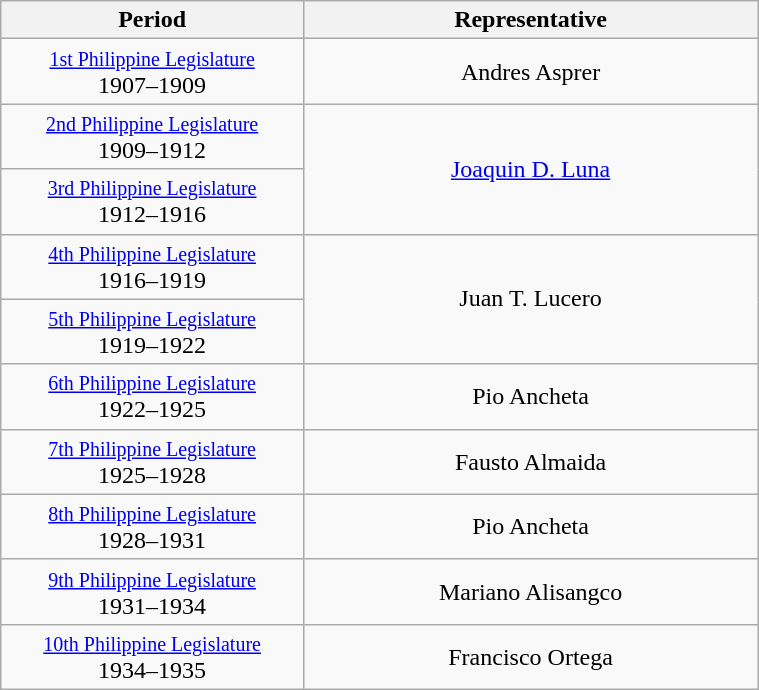<table class="wikitable" style="text-align:center; width:40%;">
<tr>
<th width="40%">Period</th>
<th>Representative</th>
</tr>
<tr>
<td><small><a href='#'>1st Philippine Legislature</a></small><br>1907–1909</td>
<td>Andres Asprer</td>
</tr>
<tr>
<td><small><a href='#'>2nd Philippine Legislature</a></small><br>1909–1912</td>
<td rowspan="2"><a href='#'>Joaquin D. Luna</a></td>
</tr>
<tr>
<td><small><a href='#'>3rd Philippine Legislature</a></small><br>1912–1916</td>
</tr>
<tr>
<td><small><a href='#'>4th Philippine Legislature</a></small><br>1916–1919</td>
<td rowspan="2">Juan T. Lucero</td>
</tr>
<tr>
<td><small><a href='#'>5th Philippine Legislature</a></small><br>1919–1922</td>
</tr>
<tr>
<td><small><a href='#'>6th Philippine Legislature</a></small><br>1922–1925</td>
<td>Pio Ancheta</td>
</tr>
<tr>
<td><small><a href='#'>7th Philippine Legislature</a></small><br>1925–1928</td>
<td>Fausto Almaida</td>
</tr>
<tr>
<td><small><a href='#'>8th Philippine Legislature</a></small><br>1928–1931</td>
<td>Pio Ancheta</td>
</tr>
<tr>
<td><small><a href='#'>9th Philippine Legislature</a></small><br>1931–1934</td>
<td>Mariano Alisangco</td>
</tr>
<tr>
<td><small><a href='#'>10th Philippine Legislature</a></small><br>1934–1935</td>
<td>Francisco Ortega</td>
</tr>
</table>
